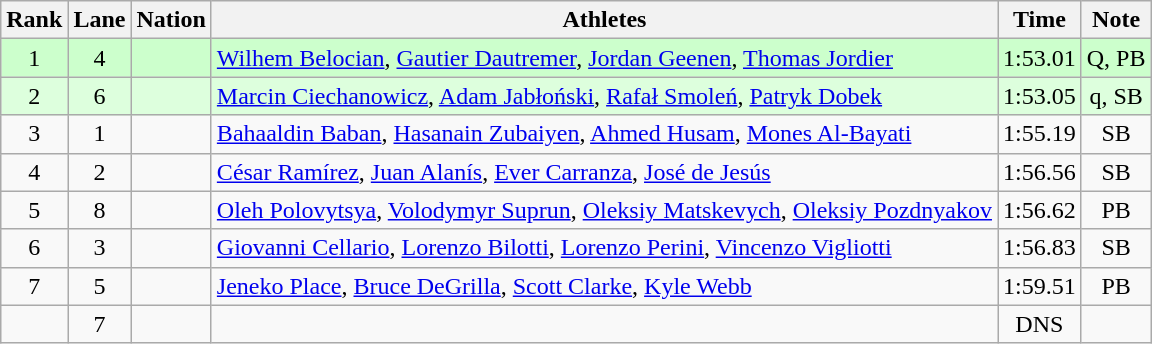<table class="wikitable sortable" style="text-align:center">
<tr>
<th>Rank</th>
<th>Lane</th>
<th>Nation</th>
<th>Athletes</th>
<th>Time</th>
<th>Note</th>
</tr>
<tr bgcolor=ccffcc>
<td>1</td>
<td>4</td>
<td align=left></td>
<td align=left><a href='#'>Wilhem Belocian</a>, <a href='#'>Gautier Dautremer</a>, <a href='#'>Jordan Geenen</a>, <a href='#'>Thomas Jordier</a></td>
<td>1:53.01</td>
<td>Q, PB</td>
</tr>
<tr bgcolor=ddffdd>
<td>2</td>
<td>6</td>
<td align=left></td>
<td align=left><a href='#'>Marcin Ciechanowicz</a>, <a href='#'>Adam Jabłoński</a>, <a href='#'>Rafał Smoleń</a>, <a href='#'>Patryk Dobek</a></td>
<td>1:53.05</td>
<td>q, SB</td>
</tr>
<tr>
<td>3</td>
<td>1</td>
<td align=left></td>
<td align=left><a href='#'>Bahaaldin Baban</a>, <a href='#'>Hasanain Zubaiyen</a>, <a href='#'>Ahmed Husam</a>, <a href='#'>Mones Al-Bayati</a></td>
<td>1:55.19</td>
<td>SB</td>
</tr>
<tr>
<td>4</td>
<td>2</td>
<td align=left></td>
<td align=left><a href='#'>César Ramírez</a>, <a href='#'>Juan Alanís</a>, <a href='#'>Ever Carranza</a>, <a href='#'>José de Jesús</a></td>
<td>1:56.56</td>
<td>SB</td>
</tr>
<tr>
<td>5</td>
<td>8</td>
<td align=left></td>
<td align=left><a href='#'>Oleh Polovytsya</a>, <a href='#'>Volodymyr Suprun</a>, <a href='#'>Oleksiy Matskevych</a>, <a href='#'>Oleksiy Pozdnyakov</a></td>
<td>1:56.62</td>
<td>PB</td>
</tr>
<tr>
<td>6</td>
<td>3</td>
<td align=left></td>
<td align=left><a href='#'>Giovanni Cellario</a>, <a href='#'>Lorenzo Bilotti</a>, <a href='#'>Lorenzo Perini</a>, <a href='#'>Vincenzo Vigliotti</a></td>
<td>1:56.83</td>
<td>SB</td>
</tr>
<tr>
<td>7</td>
<td>5</td>
<td align=left></td>
<td align=left><a href='#'>Jeneko Place</a>, <a href='#'>Bruce DeGrilla</a>, <a href='#'>Scott Clarke</a>, <a href='#'>Kyle Webb</a></td>
<td>1:59.51</td>
<td>PB</td>
</tr>
<tr>
<td></td>
<td>7</td>
<td align=left></td>
<td></td>
<td>DNS</td>
<td></td>
</tr>
</table>
